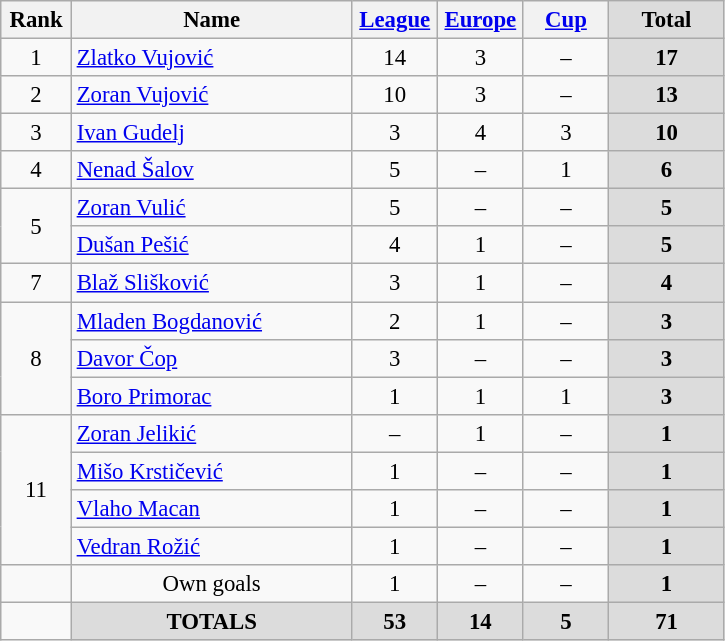<table class="wikitable" style="font-size: 95%; text-align: center;">
<tr>
<th width=40>Rank</th>
<th width=180>Name</th>
<th width=50><a href='#'>League</a></th>
<th width=50><a href='#'>Europe</a></th>
<th width=50><a href='#'>Cup</a></th>
<th width=70 style="background: #DCDCDC">Total</th>
</tr>
<tr>
<td rowspan=1>1</td>
<td style="text-align:left;"> <a href='#'>Zlatko Vujović</a></td>
<td>14</td>
<td>3</td>
<td>–</td>
<th style="background: #DCDCDC">17</th>
</tr>
<tr>
<td rowspan=1>2</td>
<td style="text-align:left;"> <a href='#'>Zoran Vujović</a></td>
<td>10</td>
<td>3</td>
<td>–</td>
<th style="background: #DCDCDC">13</th>
</tr>
<tr>
<td rowspan=1>3</td>
<td style="text-align:left;"> <a href='#'>Ivan Gudelj</a></td>
<td>3</td>
<td>4</td>
<td>3</td>
<th style="background: #DCDCDC">10</th>
</tr>
<tr>
<td rowspan=1>4</td>
<td style="text-align:left;"> <a href='#'>Nenad Šalov</a></td>
<td>5</td>
<td>–</td>
<td>1</td>
<th style="background: #DCDCDC">6</th>
</tr>
<tr>
<td rowspan=2>5</td>
<td style="text-align:left;"> <a href='#'>Zoran Vulić</a></td>
<td>5</td>
<td>–</td>
<td>–</td>
<th style="background: #DCDCDC">5</th>
</tr>
<tr>
<td style="text-align:left;"> <a href='#'>Dušan Pešić</a></td>
<td>4</td>
<td>1</td>
<td>–</td>
<th style="background: #DCDCDC">5</th>
</tr>
<tr>
<td rowspan=1>7</td>
<td style="text-align:left;"> <a href='#'>Blaž Slišković</a></td>
<td>3</td>
<td>1</td>
<td>–</td>
<th style="background: #DCDCDC">4</th>
</tr>
<tr>
<td rowspan=3>8</td>
<td style="text-align:left;"> <a href='#'>Mladen Bogdanović</a></td>
<td>2</td>
<td>1</td>
<td>–</td>
<th style="background: #DCDCDC">3</th>
</tr>
<tr>
<td style="text-align:left;"> <a href='#'>Davor Čop</a></td>
<td>3</td>
<td>–</td>
<td>–</td>
<th style="background: #DCDCDC">3</th>
</tr>
<tr>
<td style="text-align:left;"> <a href='#'>Boro Primorac</a></td>
<td>1</td>
<td>1</td>
<td>1</td>
<th style="background: #DCDCDC">3</th>
</tr>
<tr>
<td rowspan=4>11</td>
<td style="text-align:left;"> <a href='#'>Zoran Jelikić</a></td>
<td>–</td>
<td>1</td>
<td>–</td>
<th style="background: #DCDCDC">1</th>
</tr>
<tr>
<td style="text-align:left;"> <a href='#'>Mišo Krstičević</a></td>
<td>1</td>
<td>–</td>
<td>–</td>
<th style="background: #DCDCDC">1</th>
</tr>
<tr>
<td style="text-align:left;"> <a href='#'>Vlaho Macan</a></td>
<td>1</td>
<td>–</td>
<td>–</td>
<th style="background: #DCDCDC">1</th>
</tr>
<tr>
<td style="text-align:left;"> <a href='#'>Vedran Rožić</a></td>
<td>1</td>
<td>–</td>
<td>–</td>
<th style="background: #DCDCDC">1</th>
</tr>
<tr>
<td></td>
<td style="text-align:center;">Own goals</td>
<td>1</td>
<td>–</td>
<td>–</td>
<th style="background: #DCDCDC">1</th>
</tr>
<tr>
<td></td>
<th style="background: #DCDCDC">TOTALS</th>
<th style="background: #DCDCDC">53</th>
<th style="background: #DCDCDC">14</th>
<th style="background: #DCDCDC">5</th>
<th style="background: #DCDCDC">71</th>
</tr>
</table>
